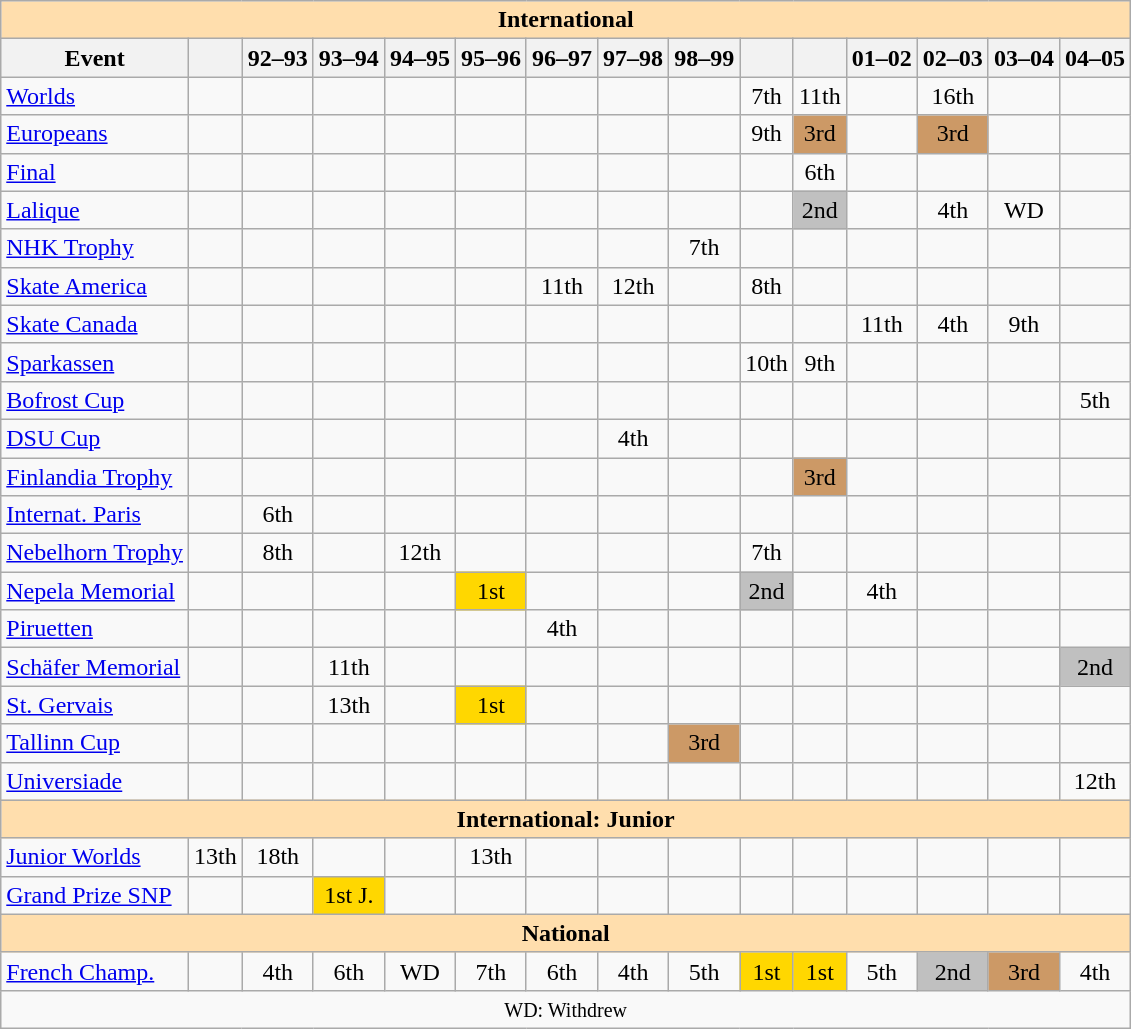<table class="wikitable" style="text-align:center">
<tr>
<th style="background-color: #ffdead; " colspan=15 align=center>International</th>
</tr>
<tr>
<th>Event</th>
<th></th>
<th>92–93</th>
<th>93–94</th>
<th>94–95</th>
<th>95–96</th>
<th>96–97</th>
<th>97–98</th>
<th>98–99</th>
<th></th>
<th></th>
<th>01–02</th>
<th>02–03</th>
<th>03–04</th>
<th>04–05</th>
</tr>
<tr>
<td align=left><a href='#'>Worlds</a></td>
<td></td>
<td></td>
<td></td>
<td></td>
<td></td>
<td></td>
<td></td>
<td></td>
<td>7th</td>
<td>11th</td>
<td></td>
<td>16th</td>
<td></td>
<td></td>
</tr>
<tr>
<td align=left><a href='#'>Europeans</a></td>
<td></td>
<td></td>
<td></td>
<td></td>
<td></td>
<td></td>
<td></td>
<td></td>
<td>9th</td>
<td bgcolor=cc9966>3rd</td>
<td></td>
<td bgcolor=cc9966>3rd</td>
<td></td>
<td></td>
</tr>
<tr>
<td align=left> <a href='#'>Final</a></td>
<td></td>
<td></td>
<td></td>
<td></td>
<td></td>
<td></td>
<td></td>
<td></td>
<td></td>
<td>6th</td>
<td></td>
<td></td>
<td></td>
<td></td>
</tr>
<tr>
<td align=left> <a href='#'>Lalique</a></td>
<td></td>
<td></td>
<td></td>
<td></td>
<td></td>
<td></td>
<td></td>
<td></td>
<td></td>
<td bgcolor=silver>2nd</td>
<td></td>
<td>4th</td>
<td>WD</td>
<td></td>
</tr>
<tr>
<td align=left> <a href='#'>NHK Trophy</a></td>
<td></td>
<td></td>
<td></td>
<td></td>
<td></td>
<td></td>
<td></td>
<td>7th</td>
<td></td>
<td></td>
<td></td>
<td></td>
<td></td>
<td></td>
</tr>
<tr>
<td align=left> <a href='#'>Skate America</a></td>
<td></td>
<td></td>
<td></td>
<td></td>
<td></td>
<td>11th</td>
<td>12th</td>
<td></td>
<td>8th</td>
<td></td>
<td></td>
<td></td>
<td></td>
<td></td>
</tr>
<tr>
<td align=left> <a href='#'>Skate Canada</a></td>
<td></td>
<td></td>
<td></td>
<td></td>
<td></td>
<td></td>
<td></td>
<td></td>
<td></td>
<td></td>
<td>11th</td>
<td>4th</td>
<td>9th</td>
<td></td>
</tr>
<tr>
<td align=left> <a href='#'>Sparkassen</a></td>
<td></td>
<td></td>
<td></td>
<td></td>
<td></td>
<td></td>
<td></td>
<td></td>
<td>10th</td>
<td>9th</td>
<td></td>
<td></td>
<td></td>
<td></td>
</tr>
<tr>
<td align=left><a href='#'>Bofrost Cup</a></td>
<td></td>
<td></td>
<td></td>
<td></td>
<td></td>
<td></td>
<td></td>
<td></td>
<td></td>
<td></td>
<td></td>
<td></td>
<td></td>
<td>5th</td>
</tr>
<tr>
<td align=left><a href='#'>DSU Cup</a></td>
<td></td>
<td></td>
<td></td>
<td></td>
<td></td>
<td></td>
<td>4th</td>
<td></td>
<td></td>
<td></td>
<td></td>
<td></td>
<td></td>
<td></td>
</tr>
<tr>
<td align=left><a href='#'>Finlandia Trophy</a></td>
<td></td>
<td></td>
<td></td>
<td></td>
<td></td>
<td></td>
<td></td>
<td></td>
<td></td>
<td bgcolor=cc9966>3rd</td>
<td></td>
<td></td>
<td></td>
<td></td>
</tr>
<tr>
<td align=left><a href='#'>Internat. Paris</a></td>
<td></td>
<td>6th</td>
<td></td>
<td></td>
<td></td>
<td></td>
<td></td>
<td></td>
<td></td>
<td></td>
<td></td>
<td></td>
<td></td>
<td></td>
</tr>
<tr>
<td align=left><a href='#'>Nebelhorn Trophy</a></td>
<td></td>
<td>8th</td>
<td></td>
<td>12th</td>
<td></td>
<td></td>
<td></td>
<td></td>
<td>7th</td>
<td></td>
<td></td>
<td></td>
<td></td>
<td></td>
</tr>
<tr>
<td align=left><a href='#'>Nepela Memorial</a></td>
<td></td>
<td></td>
<td></td>
<td></td>
<td bgcolor=gold>1st</td>
<td></td>
<td></td>
<td></td>
<td bgcolor=silver>2nd</td>
<td></td>
<td>4th</td>
<td></td>
<td></td>
<td></td>
</tr>
<tr>
<td align=left><a href='#'>Piruetten</a></td>
<td></td>
<td></td>
<td></td>
<td></td>
<td></td>
<td>4th</td>
<td></td>
<td></td>
<td></td>
<td></td>
<td></td>
<td></td>
<td></td>
<td></td>
</tr>
<tr>
<td align=left><a href='#'>Schäfer Memorial</a></td>
<td></td>
<td></td>
<td>11th</td>
<td></td>
<td></td>
<td></td>
<td></td>
<td></td>
<td></td>
<td></td>
<td></td>
<td></td>
<td></td>
<td bgcolor=silver>2nd</td>
</tr>
<tr>
<td align=left><a href='#'>St. Gervais</a></td>
<td></td>
<td></td>
<td>13th</td>
<td></td>
<td bgcolor=gold>1st</td>
<td></td>
<td></td>
<td></td>
<td></td>
<td></td>
<td></td>
<td></td>
<td></td>
<td></td>
</tr>
<tr>
<td align=left><a href='#'>Tallinn Cup</a></td>
<td></td>
<td></td>
<td></td>
<td></td>
<td></td>
<td></td>
<td></td>
<td bgcolor=cc9966>3rd</td>
<td></td>
<td></td>
<td></td>
<td></td>
<td></td>
<td></td>
</tr>
<tr>
<td align=left><a href='#'>Universiade</a></td>
<td></td>
<td></td>
<td></td>
<td></td>
<td></td>
<td></td>
<td></td>
<td></td>
<td></td>
<td></td>
<td></td>
<td></td>
<td></td>
<td>12th</td>
</tr>
<tr>
<th style="background-color: #ffdead; " colspan=15 align=center>International: Junior</th>
</tr>
<tr>
<td align=left><a href='#'>Junior Worlds</a></td>
<td>13th</td>
<td>18th</td>
<td></td>
<td></td>
<td>13th</td>
<td></td>
<td></td>
<td></td>
<td></td>
<td></td>
<td></td>
<td></td>
<td></td>
<td></td>
</tr>
<tr>
<td align=left><a href='#'>Grand Prize SNP</a></td>
<td></td>
<td></td>
<td bgcolor=gold>1st J.</td>
<td></td>
<td></td>
<td></td>
<td></td>
<td></td>
<td></td>
<td></td>
<td></td>
<td></td>
<td></td>
<td></td>
</tr>
<tr>
<th style="background-color: #ffdead; " colspan=15 align=center>National</th>
</tr>
<tr>
<td align=left><a href='#'>French Champ.</a></td>
<td></td>
<td>4th</td>
<td>6th</td>
<td>WD</td>
<td>7th</td>
<td>6th</td>
<td>4th</td>
<td>5th</td>
<td bgcolor=gold>1st</td>
<td bgcolor=gold>1st</td>
<td>5th</td>
<td bgcolor=silver>2nd</td>
<td bgcolor=cc9966>3rd</td>
<td>4th</td>
</tr>
<tr>
<td colspan=15 align=center><small> WD: Withdrew </small></td>
</tr>
</table>
